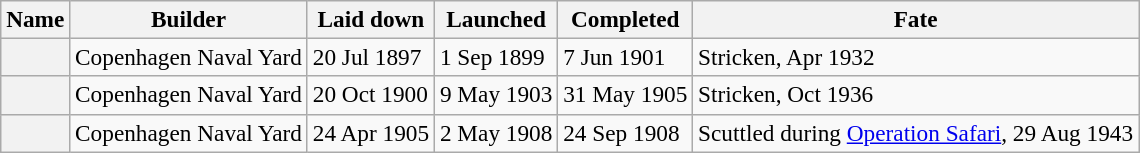<table class="wikitable plainrowheaders" style="font-size:97%;">
<tr>
<th scope="col">Name</th>
<th scope="col">Builder</th>
<th scope="col">Laid down</th>
<th scope="col">Launched</th>
<th scope="col">Completed</th>
<th scope="col">Fate</th>
</tr>
<tr>
<th scope="row"></th>
<td>Copenhagen Naval Yard</td>
<td>20 Jul 1897</td>
<td>1 Sep 1899</td>
<td>7 Jun 1901</td>
<td data-sort-value="Apr 1932">Stricken, Apr 1932</td>
</tr>
<tr>
<th scope="row"></th>
<td>Copenhagen Naval Yard</td>
<td>20 Oct 1900</td>
<td>9 May 1903</td>
<td>31 May 1905</td>
<td data-sort-value="Oct 1936">Stricken, Oct 1936</td>
</tr>
<tr>
<th scope="row"></th>
<td>Copenhagen Naval Yard</td>
<td>24 Apr 1905</td>
<td>2 May 1908</td>
<td>24 Sep 1908</td>
<td data-sort-value="29 Aug 1943">Scuttled during <a href='#'>Operation Safari</a>, 29 Aug 1943</td>
</tr>
</table>
